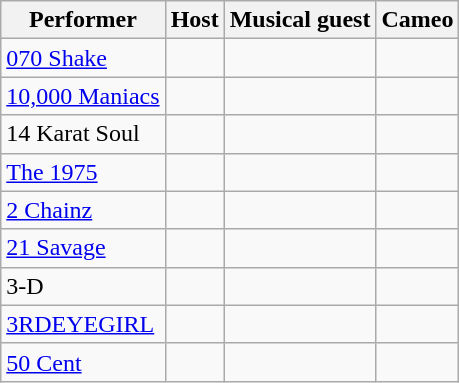<table class="wikitable sortable">
<tr>
<th>Performer</th>
<th>Host</th>
<th>Musical guest</th>
<th>Cameo</th>
</tr>
<tr>
<td><a href='#'>070 Shake</a></td>
<td style="text-align:center;"></td>
<td style="text-align:center;"></td>
<td style="text-align:center;"></td>
</tr>
<tr>
<td><a href='#'>10,000 Maniacs</a></td>
<td style="text-align:center;"></td>
<td style="text-align:center;"></td>
<td style="text-align:center;"></td>
</tr>
<tr>
<td>14 Karat Soul</td>
<td style="text-align:center;"></td>
<td style="text-align:center;"></td>
<td style="text-align:center;"></td>
</tr>
<tr>
<td><a href='#'>The 1975</a></td>
<td style="text-align:center;"></td>
<td style="text-align:center;"></td>
<td style="text-align:center;"></td>
</tr>
<tr>
<td><a href='#'>2 Chainz</a></td>
<td style="text-align:center;"></td>
<td style="text-align:center;"></td>
<td style="text-align:center;"></td>
</tr>
<tr>
<td><a href='#'>21 Savage</a></td>
<td align="center"></td>
<td align="center"></td>
<td align="center"></td>
</tr>
<tr>
<td>3-D</td>
<td style="text-align:center;"></td>
<td style="text-align:center;"></td>
<td style="text-align:center;"></td>
</tr>
<tr>
<td><a href='#'>3RDEYEGIRL</a></td>
<td style="text-align:center;"></td>
<td style="text-align:center;"></td>
<td style="text-align:center;"></td>
</tr>
<tr>
<td><a href='#'>50 Cent</a></td>
<td style="text-align:center;"></td>
<td style="text-align:center;"></td>
<td style="text-align:center;"></td>
</tr>
</table>
